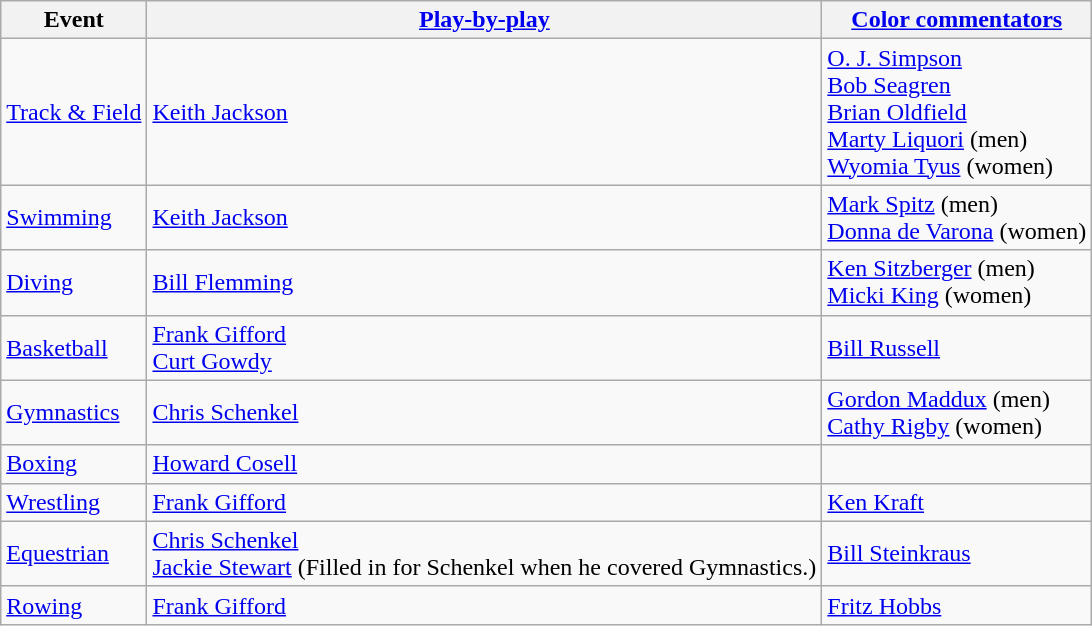<table class="wikitable">
<tr>
<th>Event</th>
<th><a href='#'>Play-by-play</a></th>
<th><a href='#'>Color commentators</a></th>
</tr>
<tr>
<td><a href='#'>Track & Field</a></td>
<td><a href='#'>Keith Jackson</a></td>
<td><a href='#'>O. J. Simpson</a><br><a href='#'>Bob Seagren</a><br><a href='#'>Brian Oldfield</a><br><a href='#'>Marty Liquori</a> (men)<br><a href='#'>Wyomia Tyus</a> (women)</td>
</tr>
<tr>
<td><a href='#'>Swimming</a></td>
<td><a href='#'>Keith Jackson</a></td>
<td><a href='#'>Mark Spitz</a> (men)<br><a href='#'>Donna de Varona</a> (women)</td>
</tr>
<tr>
<td><a href='#'>Diving</a></td>
<td><a href='#'>Bill Flemming</a></td>
<td><a href='#'>Ken Sitzberger</a> (men)<br><a href='#'>Micki King</a> (women)</td>
</tr>
<tr>
<td><a href='#'>Basketball</a></td>
<td><a href='#'>Frank Gifford</a><br><a href='#'>Curt Gowdy</a></td>
<td><a href='#'>Bill Russell</a></td>
</tr>
<tr>
<td><a href='#'>Gymnastics</a></td>
<td><a href='#'>Chris Schenkel</a></td>
<td><a href='#'>Gordon Maddux</a> (men)<br><a href='#'>Cathy Rigby</a> (women)</td>
</tr>
<tr>
<td><a href='#'>Boxing</a></td>
<td><a href='#'>Howard Cosell</a></td>
<td></td>
</tr>
<tr>
<td><a href='#'>Wrestling</a></td>
<td><a href='#'>Frank Gifford</a></td>
<td><a href='#'>Ken Kraft</a></td>
</tr>
<tr>
<td><a href='#'>Equestrian</a></td>
<td><a href='#'>Chris Schenkel</a><br><a href='#'>Jackie Stewart</a> (Filled in for Schenkel when he covered Gymnastics.)</td>
<td><a href='#'>Bill Steinkraus</a></td>
</tr>
<tr>
<td><a href='#'>Rowing</a></td>
<td><a href='#'>Frank Gifford</a></td>
<td><a href='#'>Fritz Hobbs</a></td>
</tr>
</table>
